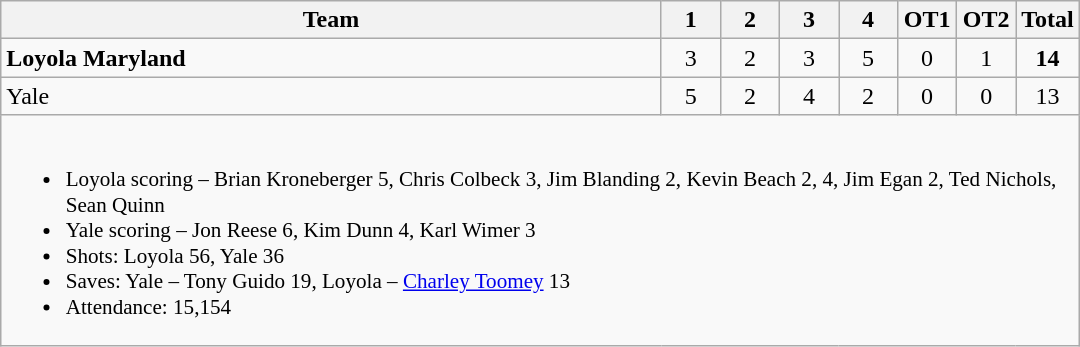<table class="wikitable" style="text-align:center; max-width:45em">
<tr>
<th>Team</th>
<th style="width:2em">1</th>
<th style="width:2em">2</th>
<th style="width:2em">3</th>
<th style="width:2em">4</th>
<th style="width:2em">OT1</th>
<th style="width:2em">OT2</th>
<th style="width:2em">Total</th>
</tr>
<tr>
<td style="text-align:left"><strong>Loyola Maryland</strong></td>
<td>3</td>
<td>2</td>
<td>3</td>
<td>5</td>
<td>0</td>
<td>1</td>
<td><strong>14</strong></td>
</tr>
<tr>
<td style="text-align:left">Yale</td>
<td>5</td>
<td>2</td>
<td>4</td>
<td>2</td>
<td>0</td>
<td>0</td>
<td>13</td>
</tr>
<tr>
<td colspan=8 style="text-align:left; font-size:88%;"><br><ul><li>Loyola scoring – Brian Kroneberger 5, Chris Colbeck 3, Jim Blanding 2, Kevin Beach 2, 4, Jim Egan 2, Ted Nichols, Sean Quinn</li><li>Yale scoring – Jon Reese 6, Kim Dunn 4, Karl Wimer 3</li><li>Shots: Loyola 56, Yale 36</li><li>Saves: Yale – Tony Guido 19, Loyola – <a href='#'>Charley Toomey</a> 13</li><li>Attendance: 15,154</li></ul></td>
</tr>
</table>
